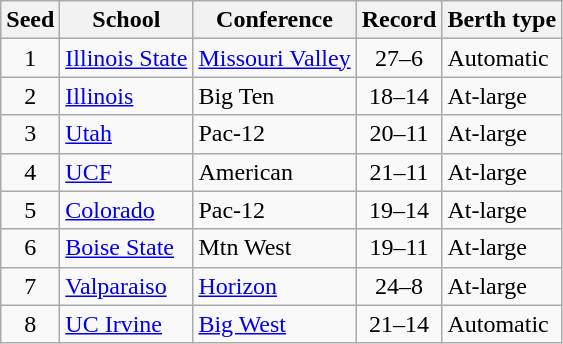<table class="wikitable sortable">
<tr>
<th>Seed</th>
<th>School</th>
<th>Conference</th>
<th>Record</th>
<th>Berth type</th>
</tr>
<tr>
<td align=center>1</td>
<td><a href='#'>Illinois State</a></td>
<td><a href='#'>Missouri Valley</a></td>
<td align=center>27–6</td>
<td>Automatic</td>
</tr>
<tr>
<td align=center>2</td>
<td><a href='#'>Illinois</a></td>
<td>Big Ten</td>
<td align=center>18–14</td>
<td>At-large</td>
</tr>
<tr>
<td align=center>3</td>
<td><a href='#'>Utah</a></td>
<td>Pac-12</td>
<td align=center>20–11</td>
<td>At-large</td>
</tr>
<tr>
<td align=center>4</td>
<td><a href='#'>UCF</a></td>
<td>American</td>
<td align=center>21–11</td>
<td>At-large</td>
</tr>
<tr>
<td align=center>5</td>
<td><a href='#'>Colorado</a></td>
<td>Pac-12</td>
<td align=center>19–14</td>
<td>At-large</td>
</tr>
<tr>
<td align=center>6</td>
<td><a href='#'>Boise State</a></td>
<td>Mtn West</td>
<td align=center>19–11</td>
<td>At-large</td>
</tr>
<tr>
<td align=center>7</td>
<td><a href='#'>Valparaiso</a></td>
<td><a href='#'>Horizon</a></td>
<td align=center>24–8</td>
<td>At-large</td>
</tr>
<tr>
<td align=center>8</td>
<td><a href='#'>UC Irvine</a></td>
<td><a href='#'>Big West</a></td>
<td align=center>21–14</td>
<td>Automatic</td>
</tr>
</table>
